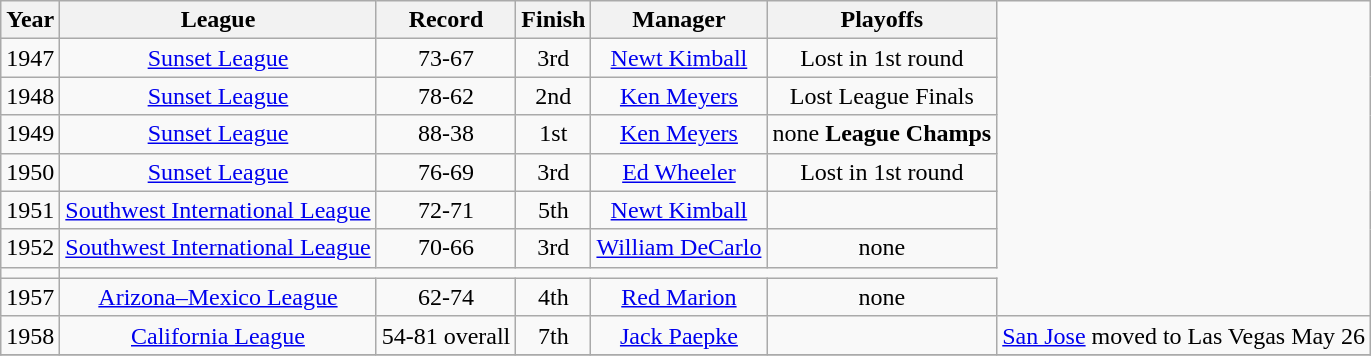<table class="wikitable">
<tr>
<th>Year</th>
<th>League</th>
<th>Record</th>
<th>Finish</th>
<th>Manager</th>
<th>Playoffs</th>
</tr>
<tr align=center>
<td>1947</td>
<td><a href='#'>Sunset League</a></td>
<td>73-67</td>
<td>3rd</td>
<td><a href='#'>Newt Kimball</a></td>
<td>Lost in 1st round</td>
</tr>
<tr align=center>
<td>1948</td>
<td><a href='#'>Sunset League</a></td>
<td>78-62</td>
<td>2nd</td>
<td><a href='#'>Ken Meyers</a></td>
<td>Lost League Finals</td>
</tr>
<tr align=center>
<td>1949</td>
<td><a href='#'>Sunset League</a></td>
<td>88-38</td>
<td>1st</td>
<td><a href='#'>Ken Meyers</a></td>
<td>none   <strong>League Champs</strong></td>
</tr>
<tr align=center>
<td>1950</td>
<td><a href='#'>Sunset League</a></td>
<td>76-69</td>
<td>3rd</td>
<td><a href='#'>Ed Wheeler</a></td>
<td>Lost in 1st round</td>
</tr>
<tr align=center>
<td>1951</td>
<td><a href='#'>Southwest International League</a></td>
<td>72-71</td>
<td>5th</td>
<td><a href='#'>Newt Kimball</a></td>
<td></td>
</tr>
<tr align=center>
<td>1952</td>
<td><a href='#'>Southwest International League</a></td>
<td>70-66</td>
<td>3rd</td>
<td><a href='#'>William DeCarlo</a></td>
<td>none</td>
</tr>
<tr align=center>
<td></td>
</tr>
<tr align=center>
<td>1957</td>
<td><a href='#'>Arizona–Mexico League</a></td>
<td>62-74</td>
<td>4th</td>
<td><a href='#'>Red Marion</a></td>
<td>none</td>
</tr>
<tr align=center>
<td>1958</td>
<td><a href='#'>California League</a></td>
<td>54-81 overall</td>
<td>7th</td>
<td><a href='#'>Jack Paepke</a></td>
<td></td>
<td><a href='#'>San Jose</a> moved to Las Vegas May 26</td>
</tr>
<tr align=center>
</tr>
</table>
